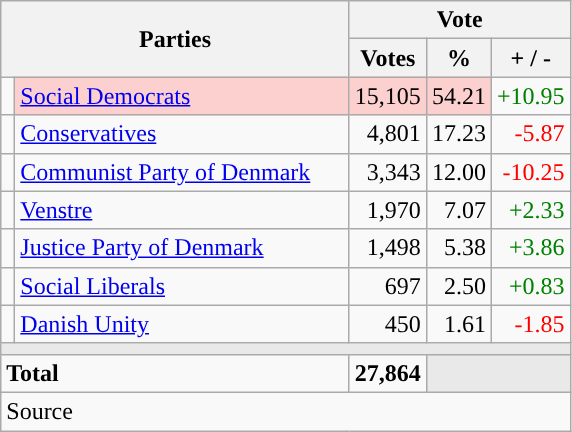<table class="wikitable" style="text-align:right;">
<tr>
<th style="text-align:centre;" rowspan="2" colspan="2" width="225">Parties</th>
<th colspan="3">Vote</th>
</tr>
<tr>
<th width="15">Votes</th>
<th width="15">%</th>
<th width="15">+ / -</th>
</tr>
<tr>
<td width="2" style="color:inherit;background:"></td>
<td bgcolor=#fbd0ce  align="left"><a href='#'>Social Democrats</a></td>
<td bgcolor=#fbd0ce>15,105</td>
<td bgcolor=#fbd0ce>54.21</td>
<td style=color:green;>+10.95</td>
</tr>
<tr>
<td width="2" style="color:inherit;background:"></td>
<td align="left"><a href='#'>Conservatives</a></td>
<td>4,801</td>
<td>17.23</td>
<td style=color:red;>-5.87</td>
</tr>
<tr>
<td width="2" style="color:inherit;background:"></td>
<td align="left"><a href='#'>Communist Party of Denmark</a></td>
<td>3,343</td>
<td>12.00</td>
<td style=color:red;>-10.25</td>
</tr>
<tr>
<td width="2" style="color:inherit;background:"></td>
<td align="left"><a href='#'>Venstre</a></td>
<td>1,970</td>
<td>7.07</td>
<td style=color:green;>+2.33</td>
</tr>
<tr>
<td width="2" style="color:inherit;background:"></td>
<td align="left"><a href='#'>Justice Party of Denmark</a></td>
<td>1,498</td>
<td>5.38</td>
<td style=color:green;>+3.86</td>
</tr>
<tr>
<td width="2" style="color:inherit;background:"></td>
<td align="left"><a href='#'>Social Liberals</a></td>
<td>697</td>
<td>2.50</td>
<td style=color:green;>+0.83</td>
</tr>
<tr>
<td width="2" style="color:inherit;background:"></td>
<td align="left"><a href='#'>Danish Unity</a></td>
<td>450</td>
<td>1.61</td>
<td style=color:red;>-1.85</td>
</tr>
<tr>
<td colspan="7" bgcolor="#E9E9E9"></td>
</tr>
<tr>
<td align="left" colspan="2"><strong>Total</strong></td>
<td><strong>27,864</strong></td>
<td bgcolor="#E9E9E9" colspan="2"></td>
</tr>
<tr>
<td align="left" colspan="6">Source</td>
</tr>
</table>
